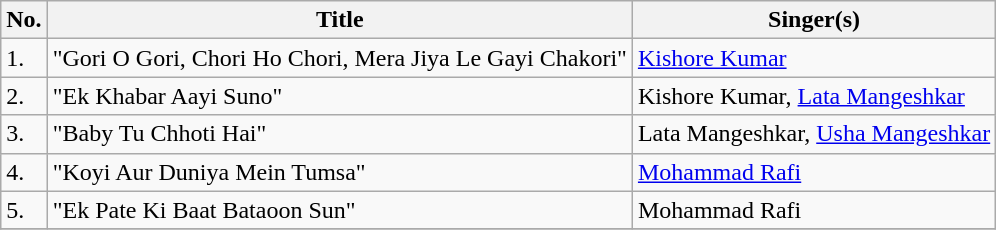<table class="wikitable">
<tr>
<th>No.</th>
<th>Title</th>
<th>Singer(s)</th>
</tr>
<tr>
<td>1.</td>
<td>"Gori O Gori, Chori Ho Chori, Mera Jiya Le Gayi Chakori"</td>
<td><a href='#'>Kishore Kumar</a></td>
</tr>
<tr>
<td>2.</td>
<td>"Ek Khabar Aayi Suno"</td>
<td>Kishore Kumar, <a href='#'>Lata Mangeshkar</a></td>
</tr>
<tr>
<td>3.</td>
<td>"Baby Tu Chhoti Hai"</td>
<td>Lata Mangeshkar, <a href='#'>Usha Mangeshkar</a></td>
</tr>
<tr>
<td>4.</td>
<td>"Koyi Aur Duniya Mein Tumsa"</td>
<td><a href='#'>Mohammad Rafi</a></td>
</tr>
<tr>
<td>5.</td>
<td>"Ek Pate Ki Baat Bataoon Sun"</td>
<td>Mohammad Rafi</td>
</tr>
<tr>
</tr>
</table>
